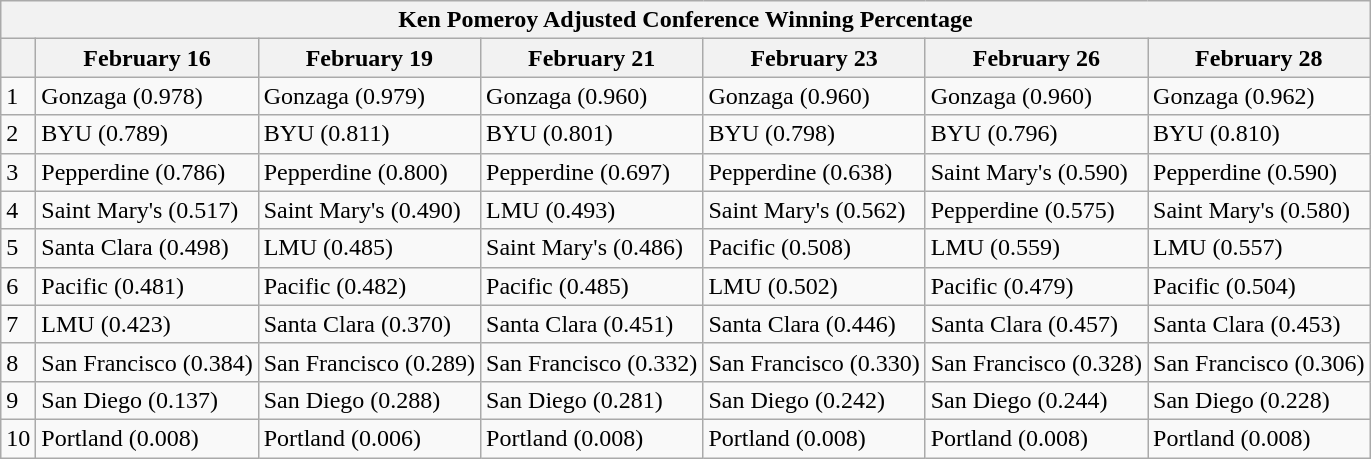<table class="wikitable">
<tr>
<th colspan="7">Ken Pomeroy Adjusted Conference Winning Percentage</th>
</tr>
<tr>
<th></th>
<th>February 16</th>
<th>February 19</th>
<th>February 21</th>
<th>February 23</th>
<th>February 26</th>
<th>February 28</th>
</tr>
<tr>
<td>1</td>
<td>Gonzaga (0.978)</td>
<td>Gonzaga (0.979)</td>
<td>Gonzaga (0.960)</td>
<td>Gonzaga (0.960)</td>
<td>Gonzaga (0.960)</td>
<td>Gonzaga (0.962)</td>
</tr>
<tr>
<td>2</td>
<td>BYU (0.789)</td>
<td>BYU (0.811)</td>
<td>BYU (0.801)</td>
<td>BYU (0.798)</td>
<td>BYU (0.796)</td>
<td>BYU (0.810)</td>
</tr>
<tr>
<td>3</td>
<td>Pepperdine (0.786)</td>
<td>Pepperdine (0.800)</td>
<td>Pepperdine (0.697)</td>
<td>Pepperdine (0.638)</td>
<td>Saint Mary's (0.590)</td>
<td>Pepperdine (0.590)</td>
</tr>
<tr>
<td>4</td>
<td>Saint Mary's (0.517)</td>
<td>Saint Mary's (0.490)</td>
<td>LMU (0.493)</td>
<td>Saint Mary's (0.562)</td>
<td>Pepperdine (0.575)</td>
<td>Saint Mary's (0.580)</td>
</tr>
<tr>
<td>5</td>
<td>Santa Clara (0.498)</td>
<td>LMU (0.485)</td>
<td>Saint Mary's (0.486)</td>
<td>Pacific (0.508)</td>
<td>LMU (0.559)</td>
<td>LMU (0.557)</td>
</tr>
<tr>
<td>6</td>
<td>Pacific (0.481)</td>
<td>Pacific (0.482)</td>
<td>Pacific (0.485)</td>
<td>LMU (0.502)</td>
<td>Pacific (0.479)</td>
<td>Pacific (0.504)</td>
</tr>
<tr>
<td>7</td>
<td>LMU (0.423)</td>
<td>Santa Clara (0.370)</td>
<td>Santa Clara (0.451)</td>
<td>Santa Clara (0.446)</td>
<td>Santa Clara (0.457)</td>
<td>Santa Clara (0.453)</td>
</tr>
<tr>
<td>8</td>
<td>San Francisco (0.384)</td>
<td>San Francisco (0.289)</td>
<td>San Francisco (0.332)</td>
<td>San Francisco (0.330)</td>
<td>San Francisco (0.328)</td>
<td>San Francisco (0.306)</td>
</tr>
<tr>
<td>9</td>
<td>San Diego (0.137)</td>
<td>San Diego (0.288)</td>
<td>San Diego (0.281)</td>
<td>San Diego (0.242)</td>
<td>San Diego (0.244)</td>
<td>San Diego (0.228)</td>
</tr>
<tr>
<td>10</td>
<td>Portland (0.008)</td>
<td>Portland (0.006)</td>
<td>Portland (0.008)</td>
<td>Portland (0.008)</td>
<td>Portland (0.008)</td>
<td>Portland (0.008)</td>
</tr>
</table>
